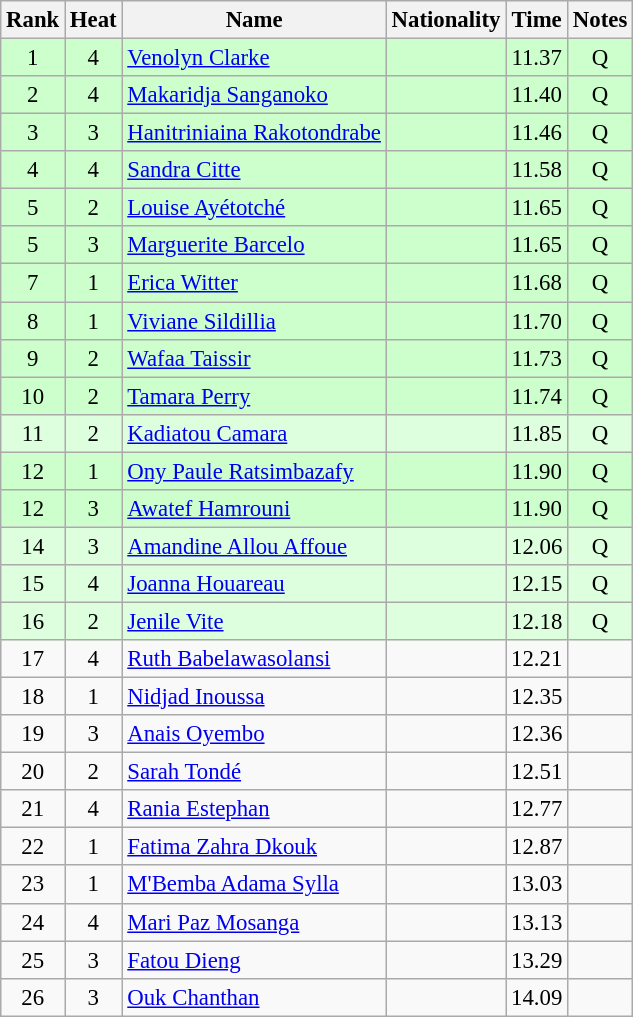<table class="wikitable sortable" style="text-align:center; font-size:95%">
<tr>
<th>Rank</th>
<th>Heat</th>
<th>Name</th>
<th>Nationality</th>
<th>Time</th>
<th>Notes</th>
</tr>
<tr bgcolor=ccffcc>
<td>1</td>
<td>4</td>
<td align=left><a href='#'>Venolyn Clarke</a></td>
<td align=left></td>
<td>11.37</td>
<td>Q</td>
</tr>
<tr bgcolor=ccffcc>
<td>2</td>
<td>4</td>
<td align=left><a href='#'>Makaridja Sanganoko</a></td>
<td align=left></td>
<td>11.40</td>
<td>Q</td>
</tr>
<tr bgcolor=ccffcc>
<td>3</td>
<td>3</td>
<td align=left><a href='#'>Hanitriniaina Rakotondrabe</a></td>
<td align=left></td>
<td>11.46</td>
<td>Q</td>
</tr>
<tr bgcolor=ccffcc>
<td>4</td>
<td>4</td>
<td align=left><a href='#'>Sandra Citte</a></td>
<td align=left></td>
<td>11.58</td>
<td>Q</td>
</tr>
<tr bgcolor=ccffcc>
<td>5</td>
<td>2</td>
<td align=left><a href='#'>Louise Ayétotché</a></td>
<td align=left></td>
<td>11.65</td>
<td>Q</td>
</tr>
<tr bgcolor=ccffcc>
<td>5</td>
<td>3</td>
<td align=left><a href='#'>Marguerite Barcelo</a></td>
<td align=left></td>
<td>11.65</td>
<td>Q</td>
</tr>
<tr bgcolor=ccffcc>
<td>7</td>
<td>1</td>
<td align=left><a href='#'>Erica Witter</a></td>
<td align=left></td>
<td>11.68</td>
<td>Q</td>
</tr>
<tr bgcolor=ccffcc>
<td>8</td>
<td>1</td>
<td align=left><a href='#'>Viviane Sildillia</a></td>
<td align=left></td>
<td>11.70</td>
<td>Q</td>
</tr>
<tr bgcolor=ccffcc>
<td>9</td>
<td>2</td>
<td align=left><a href='#'>Wafaa Taissir</a></td>
<td align=left></td>
<td>11.73</td>
<td>Q</td>
</tr>
<tr bgcolor=ccffcc>
<td>10</td>
<td>2</td>
<td align=left><a href='#'>Tamara Perry</a></td>
<td align=left></td>
<td>11.74</td>
<td>Q</td>
</tr>
<tr bgcolor=ddffdd>
<td>11</td>
<td>2</td>
<td align=left><a href='#'>Kadiatou Camara</a></td>
<td align=left></td>
<td>11.85</td>
<td>Q</td>
</tr>
<tr bgcolor=ccffcc>
<td>12</td>
<td>1</td>
<td align=left><a href='#'>Ony Paule Ratsimbazafy</a></td>
<td align=left></td>
<td>11.90</td>
<td>Q</td>
</tr>
<tr bgcolor=ccffcc>
<td>12</td>
<td>3</td>
<td align=left><a href='#'>Awatef Hamrouni</a></td>
<td align=left></td>
<td>11.90</td>
<td>Q</td>
</tr>
<tr bgcolor=ddffdd>
<td>14</td>
<td>3</td>
<td align=left><a href='#'>Amandine Allou Affoue</a></td>
<td align=left></td>
<td>12.06</td>
<td>Q</td>
</tr>
<tr bgcolor=ddffdd>
<td>15</td>
<td>4</td>
<td align=left><a href='#'>Joanna Houareau</a></td>
<td align=left></td>
<td>12.15</td>
<td>Q</td>
</tr>
<tr bgcolor=ddffdd>
<td>16</td>
<td>2</td>
<td align=left><a href='#'>Jenile Vite</a></td>
<td align=left></td>
<td>12.18</td>
<td>Q</td>
</tr>
<tr>
<td>17</td>
<td>4</td>
<td align=left><a href='#'>Ruth Babelawasolansi</a></td>
<td align=left></td>
<td>12.21</td>
<td></td>
</tr>
<tr>
<td>18</td>
<td>1</td>
<td align=left><a href='#'>Nidjad Inoussa</a></td>
<td align=left></td>
<td>12.35</td>
<td></td>
</tr>
<tr>
<td>19</td>
<td>3</td>
<td align=left><a href='#'>Anais Oyembo</a></td>
<td align=left></td>
<td>12.36</td>
<td></td>
</tr>
<tr>
<td>20</td>
<td>2</td>
<td align=left><a href='#'>Sarah Tondé</a></td>
<td align=left></td>
<td>12.51</td>
<td></td>
</tr>
<tr>
<td>21</td>
<td>4</td>
<td align=left><a href='#'>Rania Estephan</a></td>
<td align=left></td>
<td>12.77</td>
<td></td>
</tr>
<tr>
<td>22</td>
<td>1</td>
<td align=left><a href='#'>Fatima Zahra Dkouk</a></td>
<td align=left></td>
<td>12.87</td>
<td></td>
</tr>
<tr>
<td>23</td>
<td>1</td>
<td align=left><a href='#'>M'Bemba Adama Sylla</a></td>
<td align=left></td>
<td>13.03</td>
<td></td>
</tr>
<tr>
<td>24</td>
<td>4</td>
<td align=left><a href='#'>Mari Paz Mosanga</a></td>
<td align=left></td>
<td>13.13</td>
<td></td>
</tr>
<tr>
<td>25</td>
<td>3</td>
<td align=left><a href='#'>Fatou Dieng</a></td>
<td align=left></td>
<td>13.29</td>
<td></td>
</tr>
<tr>
<td>26</td>
<td>3</td>
<td align=left><a href='#'>Ouk Chanthan</a></td>
<td align=left></td>
<td>14.09</td>
<td></td>
</tr>
</table>
